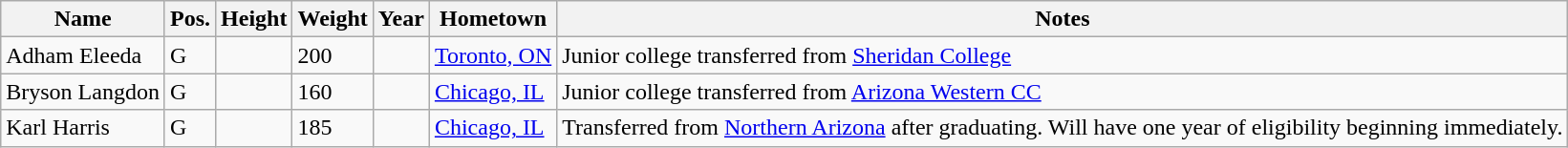<table class="wikitable sortable" border="1">
<tr>
<th>Name</th>
<th>Pos.</th>
<th>Height</th>
<th>Weight</th>
<th>Year</th>
<th>Hometown</th>
<th class="unsortable">Notes</th>
</tr>
<tr>
<td>Adham Eleeda</td>
<td>G</td>
<td></td>
<td>200</td>
<td></td>
<td><a href='#'>Toronto, ON</a></td>
<td>Junior college transferred from <a href='#'>Sheridan College</a></td>
</tr>
<tr>
<td>Bryson Langdon</td>
<td>G</td>
<td></td>
<td>160</td>
<td></td>
<td><a href='#'>Chicago, IL</a></td>
<td>Junior college transferred from <a href='#'>Arizona Western CC</a></td>
</tr>
<tr>
<td>Karl Harris</td>
<td>G</td>
<td></td>
<td>185</td>
<td></td>
<td><a href='#'>Chicago, IL</a></td>
<td>Transferred from <a href='#'>Northern Arizona</a> after graduating. Will have one year of eligibility beginning immediately.</td>
</tr>
</table>
